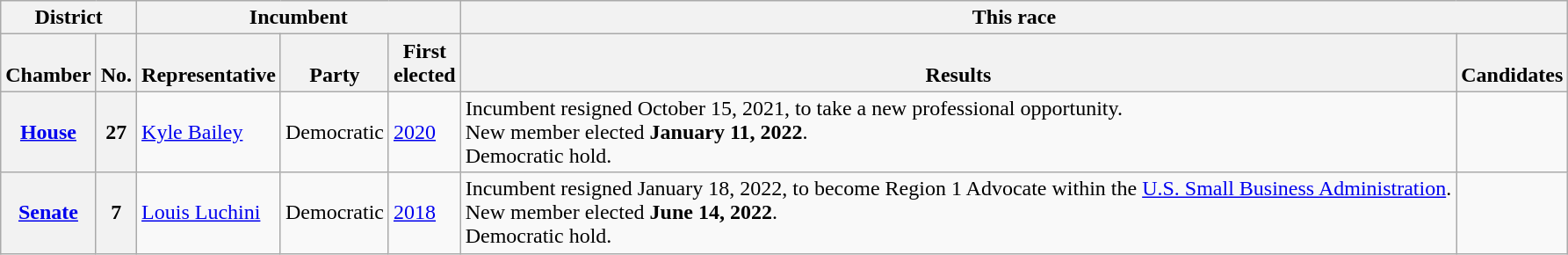<table class="wikitable sortable">
<tr valign=bottom>
<th colspan="2">District</th>
<th colspan="3">Incumbent</th>
<th colspan="2">This race</th>
</tr>
<tr valign=bottom>
<th>Chamber</th>
<th>No.</th>
<th>Representative</th>
<th>Party</th>
<th>First<br>elected</th>
<th>Results</th>
<th>Candidates</th>
</tr>
<tr>
<th><a href='#'>House</a></th>
<th>27</th>
<td><a href='#'>Kyle Bailey</a></td>
<td>Democratic</td>
<td><a href='#'>2020</a></td>
<td data-sort-value=4/6/2021 >Incumbent resigned October 15, 2021, to take a new professional opportunity.<br>New member elected <strong>January 11, 2022</strong>.<br>Democratic hold.</td>
<td nowrap></td>
</tr>
<tr>
<th><a href='#'>Senate</a></th>
<th>7</th>
<td><a href='#'>Louis Luchini</a></td>
<td>Democratic</td>
<td><a href='#'>2018</a></td>
<td data-sort-value=4/6/2021 >Incumbent resigned January 18, 2022, to become Region 1 Advocate within the <a href='#'>U.S. Small Business Administration</a>.<br>New member elected <strong>June 14, 2022</strong>.<br>Democratic hold.</td>
<td nowrap></td>
</tr>
</table>
